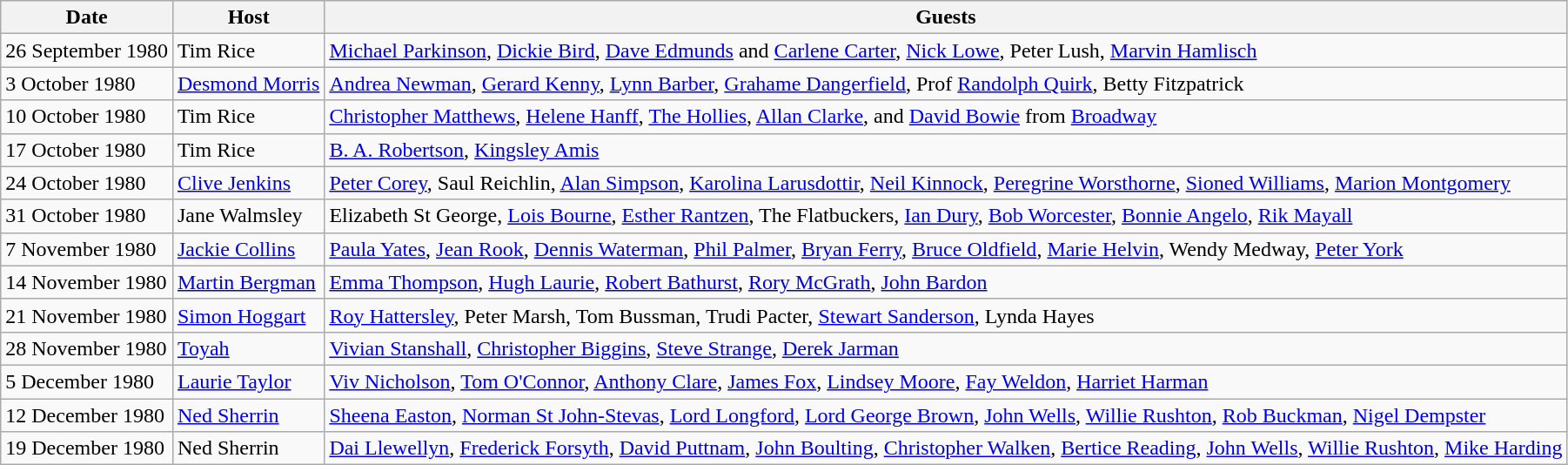<table class="wikitable">
<tr>
<th>Date</th>
<th>Host</th>
<th>Guests</th>
</tr>
<tr>
<td>26 September 1980</td>
<td>Tim Rice</td>
<td><a href='#'>Michael Parkinson</a>, <a href='#'>Dickie Bird</a>, <a href='#'>Dave Edmunds</a> and <a href='#'>Carlene Carter</a>, <a href='#'>Nick Lowe</a>, Peter Lush, <a href='#'>Marvin Hamlisch</a></td>
</tr>
<tr>
<td>3 October 1980</td>
<td><a href='#'>Desmond Morris</a></td>
<td><a href='#'>Andrea Newman</a>, <a href='#'>Gerard Kenny</a>, <a href='#'>Lynn Barber</a>, <a href='#'>Grahame Dangerfield</a>, Prof <a href='#'>Randolph Quirk</a>, Betty Fitzpatrick</td>
</tr>
<tr>
<td>10 October 1980</td>
<td>Tim Rice</td>
<td><a href='#'>Christopher Matthews</a>, <a href='#'>Helene Hanff</a>, <a href='#'>The Hollies</a>, <a href='#'>Allan Clarke</a>, and <a href='#'>David Bowie</a> from <a href='#'>Broadway</a></td>
</tr>
<tr>
<td>17 October 1980</td>
<td>Tim Rice</td>
<td><a href='#'>B. A. Robertson</a>, <a href='#'>Kingsley Amis</a></td>
</tr>
<tr>
<td>24 October 1980</td>
<td><a href='#'>Clive Jenkins</a></td>
<td><a href='#'>Peter Corey</a>, Saul Reichlin, <a href='#'>Alan Simpson</a>, <a href='#'>Karolina Larusdottir</a>, <a href='#'>Neil Kinnock</a>, <a href='#'>Peregrine Worsthorne</a>, <a href='#'>Sioned Williams</a>, <a href='#'>Marion Montgomery</a></td>
</tr>
<tr>
<td>31 October 1980</td>
<td>Jane Walmsley</td>
<td>Elizabeth St George, <a href='#'>Lois Bourne</a>, <a href='#'>Esther Rantzen</a>, The Flatbuckers, <a href='#'>Ian Dury</a>, <a href='#'>Bob Worcester</a>, <a href='#'>Bonnie Angelo</a>, <a href='#'>Rik Mayall</a></td>
</tr>
<tr>
<td>7 November 1980</td>
<td><a href='#'>Jackie Collins</a></td>
<td><a href='#'>Paula Yates</a>, <a href='#'>Jean Rook</a>, <a href='#'>Dennis Waterman</a>, <a href='#'>Phil Palmer</a>, <a href='#'>Bryan Ferry</a>, <a href='#'>Bruce Oldfield</a>, <a href='#'>Marie Helvin</a>, Wendy Medway, <a href='#'>Peter York</a></td>
</tr>
<tr>
<td>14 November 1980</td>
<td><a href='#'>Martin Bergman</a></td>
<td><a href='#'>Emma Thompson</a>, <a href='#'>Hugh Laurie</a>, <a href='#'>Robert Bathurst</a>, <a href='#'>Rory McGrath</a>, <a href='#'>John Bardon</a></td>
</tr>
<tr>
<td>21 November 1980</td>
<td><a href='#'>Simon Hoggart</a></td>
<td><a href='#'>Roy Hattersley</a>, Peter Marsh, Tom Bussman, Trudi Pacter, <a href='#'>Stewart Sanderson</a>, Lynda Hayes</td>
</tr>
<tr>
<td>28 November 1980</td>
<td><a href='#'>Toyah</a></td>
<td><a href='#'>Vivian Stanshall</a>, <a href='#'>Christopher Biggins</a>, <a href='#'>Steve Strange</a>, <a href='#'>Derek Jarman</a></td>
</tr>
<tr>
<td>5 December 1980</td>
<td><a href='#'>Laurie Taylor</a></td>
<td><a href='#'>Viv Nicholson</a>, <a href='#'>Tom O'Connor</a>, <a href='#'>Anthony Clare</a>, <a href='#'>James Fox</a>, <a href='#'>Lindsey Moore</a>, <a href='#'>Fay Weldon</a>, <a href='#'>Harriet Harman</a></td>
</tr>
<tr>
<td>12 December 1980</td>
<td><a href='#'>Ned Sherrin</a></td>
<td><a href='#'>Sheena Easton</a>, <a href='#'>Norman St John-Stevas</a>, <a href='#'>Lord Longford</a>, <a href='#'>Lord George Brown</a>, <a href='#'>John Wells</a>, <a href='#'>Willie Rushton</a>, <a href='#'>Rob Buckman</a>, <a href='#'>Nigel Dempster</a></td>
</tr>
<tr>
<td>19 December 1980</td>
<td>Ned Sherrin</td>
<td><a href='#'>Dai Llewellyn</a>, <a href='#'>Frederick Forsyth</a>, <a href='#'>David Puttnam</a>, <a href='#'>John Boulting</a>, <a href='#'>Christopher Walken</a>, <a href='#'>Bertice Reading</a>, <a href='#'>John Wells</a>, <a href='#'>Willie Rushton</a>, <a href='#'>Mike Harding</a></td>
</tr>
</table>
